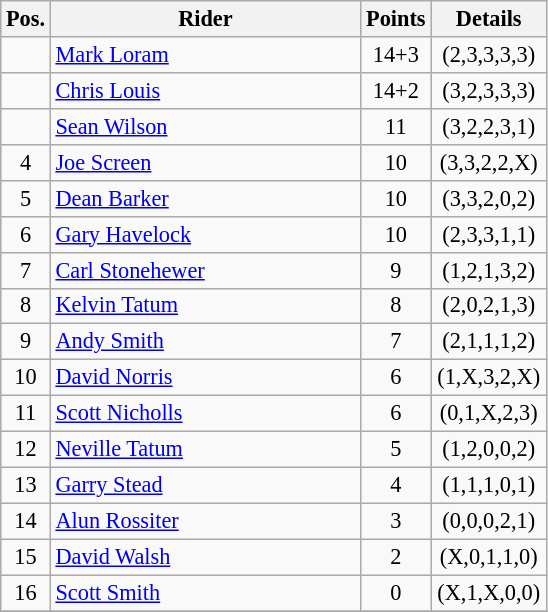<table class=wikitable style="font-size:93%;">
<tr>
<th width=25px>Pos.</th>
<th width=200px>Rider</th>
<th width=40px>Points</th>
<th width=70px>Details</th>
</tr>
<tr align=center>
<td></td>
<td align=left><a href='#'>Mark Loram</a></td>
<td>14+3</td>
<td>(2,3,3,3,3)</td>
</tr>
<tr align=center>
<td></td>
<td align=left><a href='#'>Chris Louis</a></td>
<td>14+2</td>
<td>(3,2,3,3,3)</td>
</tr>
<tr align=center>
<td></td>
<td align=left><a href='#'>Sean Wilson</a></td>
<td>11</td>
<td>(3,2,2,3,1)</td>
</tr>
<tr align=center>
<td>4</td>
<td align=left><a href='#'>Joe Screen</a></td>
<td>10</td>
<td>(3,3,2,2,X)</td>
</tr>
<tr align=center>
<td>5</td>
<td align=left><a href='#'>Dean Barker</a></td>
<td>10</td>
<td>(3,3,2,0,2)</td>
</tr>
<tr align=center>
<td>6</td>
<td align=left><a href='#'>Gary Havelock</a></td>
<td>10</td>
<td>(2,3,3,1,1)</td>
</tr>
<tr align=center>
<td>7</td>
<td align=left><a href='#'>Carl Stonehewer</a></td>
<td>9</td>
<td>(1,2,1,3,2)</td>
</tr>
<tr align=center>
<td>8</td>
<td align=left><a href='#'>Kelvin Tatum</a></td>
<td>8</td>
<td>(2,0,2,1,3)</td>
</tr>
<tr align=center>
<td>9</td>
<td align=left><a href='#'>Andy Smith</a></td>
<td>7</td>
<td>(2,1,1,1,2)</td>
</tr>
<tr align=center>
<td>10</td>
<td align=left><a href='#'>David Norris</a></td>
<td>6</td>
<td>(1,X,3,2,X)</td>
</tr>
<tr align=center>
<td>11</td>
<td align=left><a href='#'>Scott Nicholls</a></td>
<td>6</td>
<td>(0,1,X,2,3)</td>
</tr>
<tr align=center>
<td>12</td>
<td align=left><a href='#'>Neville Tatum</a></td>
<td>5</td>
<td>(1,2,0,0,2)</td>
</tr>
<tr align=center>
<td>13</td>
<td align=left><a href='#'>Garry Stead</a></td>
<td>4</td>
<td>(1,1,1,0,1)</td>
</tr>
<tr align=center>
<td>14</td>
<td align=left><a href='#'>Alun Rossiter</a></td>
<td>3</td>
<td>(0,0,0,2,1)</td>
</tr>
<tr align=center>
<td>15</td>
<td align=left><a href='#'>David Walsh</a></td>
<td>2</td>
<td>(X,0,1,1,0)</td>
</tr>
<tr align=center>
<td>16</td>
<td align=left><a href='#'>Scott Smith</a></td>
<td>0</td>
<td>(X,1,X,0,0)</td>
</tr>
<tr align=center>
</tr>
</table>
